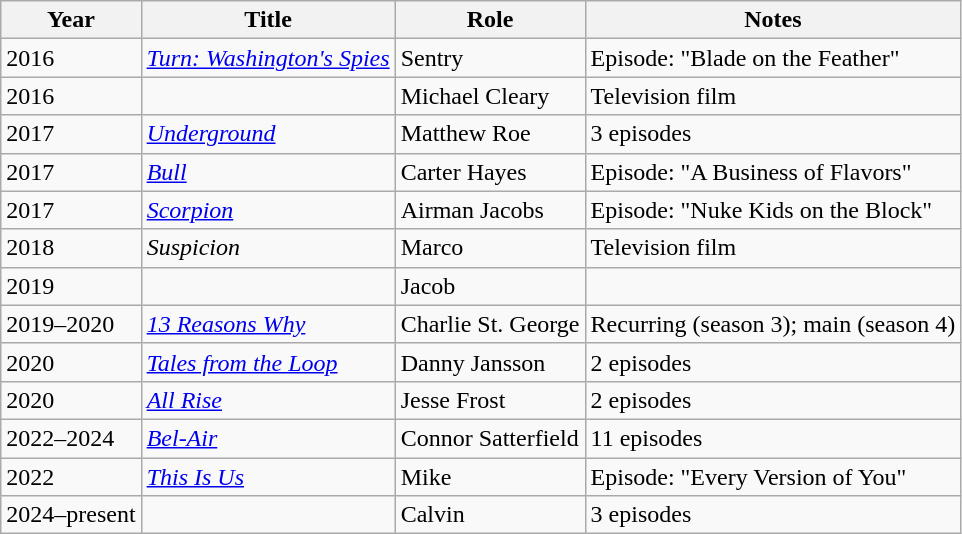<table class="wikitable sortable">
<tr>
<th>Year</th>
<th>Title</th>
<th>Role</th>
<th class="unsortable">Notes</th>
</tr>
<tr>
<td>2016</td>
<td><em><a href='#'>Turn: Washington's Spies</a></em></td>
<td>Sentry</td>
<td>Episode: "Blade on the Feather"</td>
</tr>
<tr>
<td>2016</td>
<td><em></em></td>
<td>Michael Cleary</td>
<td>Television film</td>
</tr>
<tr>
<td>2017</td>
<td><em><a href='#'>Underground</a></em></td>
<td>Matthew Roe</td>
<td>3 episodes</td>
</tr>
<tr>
<td>2017</td>
<td><em><a href='#'>Bull</a></em></td>
<td>Carter Hayes</td>
<td>Episode: "A Business of Flavors"</td>
</tr>
<tr>
<td>2017</td>
<td><em><a href='#'>Scorpion</a></em></td>
<td>Airman Jacobs</td>
<td>Episode: "Nuke Kids on the Block"</td>
</tr>
<tr>
<td>2018</td>
<td><em>Suspicion</em></td>
<td>Marco</td>
<td>Television film</td>
</tr>
<tr>
<td>2019</td>
<td><em></em></td>
<td>Jacob</td>
<td></td>
</tr>
<tr>
<td>2019–2020</td>
<td><em><a href='#'>13 Reasons Why</a></em></td>
<td>Charlie St. George</td>
<td>Recurring (season 3); main (season 4)</td>
</tr>
<tr>
<td>2020</td>
<td><em><a href='#'>Tales from the Loop</a></em></td>
<td>Danny Jansson</td>
<td>2 episodes</td>
</tr>
<tr>
<td>2020</td>
<td><em><a href='#'>All Rise</a></em></td>
<td>Jesse Frost</td>
<td>2 episodes</td>
</tr>
<tr>
<td>2022–2024</td>
<td><em><a href='#'>Bel-Air</a></em></td>
<td>Connor Satterfield</td>
<td>11 episodes</td>
</tr>
<tr>
<td>2022</td>
<td><em><a href='#'>This Is Us</a></em></td>
<td>Mike</td>
<td>Episode: "Every Version of You"</td>
</tr>
<tr>
<td>2024–present</td>
<td><em></em></td>
<td>Calvin</td>
<td>3 episodes</td>
</tr>
</table>
